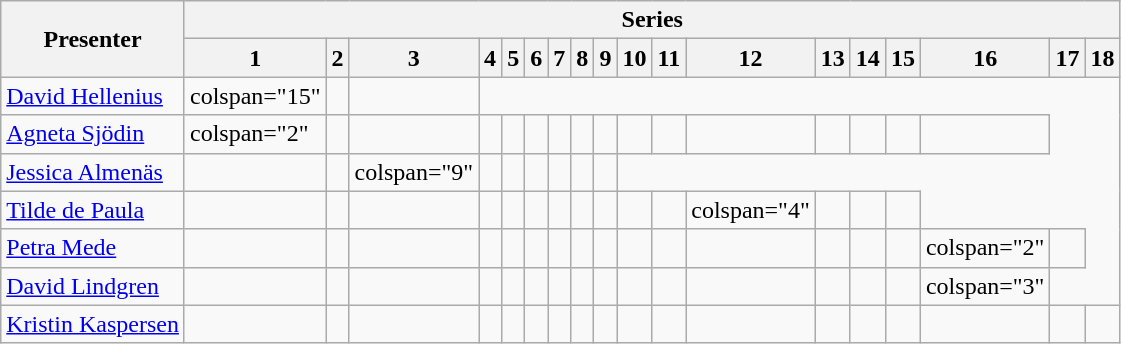<table class="wikitable">
<tr>
<th rowspan="2">Presenter</th>
<th colspan="18" style="text-align:center;">Series</th>
</tr>
<tr>
<th>1</th>
<th>2</th>
<th>3</th>
<th>4</th>
<th>5</th>
<th>6</th>
<th>7</th>
<th>8</th>
<th>9</th>
<th>10</th>
<th>11</th>
<th>12</th>
<th>13</th>
<th>14</th>
<th>15</th>
<th>16</th>
<th>17</th>
<th>18</th>
</tr>
<tr>
<td><a href='#'>David Hellenius</a></td>
<td>colspan="15" </td>
<td></td>
<td></td>
</tr>
<tr>
<td><a href='#'>Agneta Sjödin</a></td>
<td>colspan="2" </td>
<td></td>
<td></td>
<td></td>
<td></td>
<td></td>
<td></td>
<td></td>
<td></td>
<td></td>
<td></td>
<td></td>
<td></td>
<td></td>
<td></td>
<td></td>
</tr>
<tr>
<td><a href='#'>Jessica Almenäs</a></td>
<td></td>
<td></td>
<td>colspan="9" </td>
<td></td>
<td></td>
<td></td>
<td></td>
<td></td>
<td></td>
</tr>
<tr>
<td><a href='#'>Tilde de Paula</a></td>
<td></td>
<td></td>
<td></td>
<td></td>
<td></td>
<td></td>
<td></td>
<td></td>
<td></td>
<td></td>
<td></td>
<td>colspan="4" </td>
<td></td>
<td></td>
<td></td>
</tr>
<tr>
<td><a href='#'>Petra Mede</a></td>
<td></td>
<td></td>
<td></td>
<td></td>
<td></td>
<td></td>
<td></td>
<td></td>
<td></td>
<td></td>
<td></td>
<td></td>
<td></td>
<td></td>
<td></td>
<td>colspan="2" </td>
<td></td>
</tr>
<tr>
<td><a href='#'>David Lindgren</a></td>
<td></td>
<td></td>
<td></td>
<td></td>
<td></td>
<td></td>
<td></td>
<td></td>
<td></td>
<td></td>
<td></td>
<td></td>
<td></td>
<td></td>
<td></td>
<td>colspan="3" </td>
</tr>
<tr>
<td><a href='#'>Kristin Kaspersen</a></td>
<td></td>
<td></td>
<td></td>
<td></td>
<td></td>
<td></td>
<td></td>
<td></td>
<td></td>
<td></td>
<td></td>
<td></td>
<td></td>
<td></td>
<td></td>
<td></td>
<td></td>
<td></td>
</tr>
</table>
